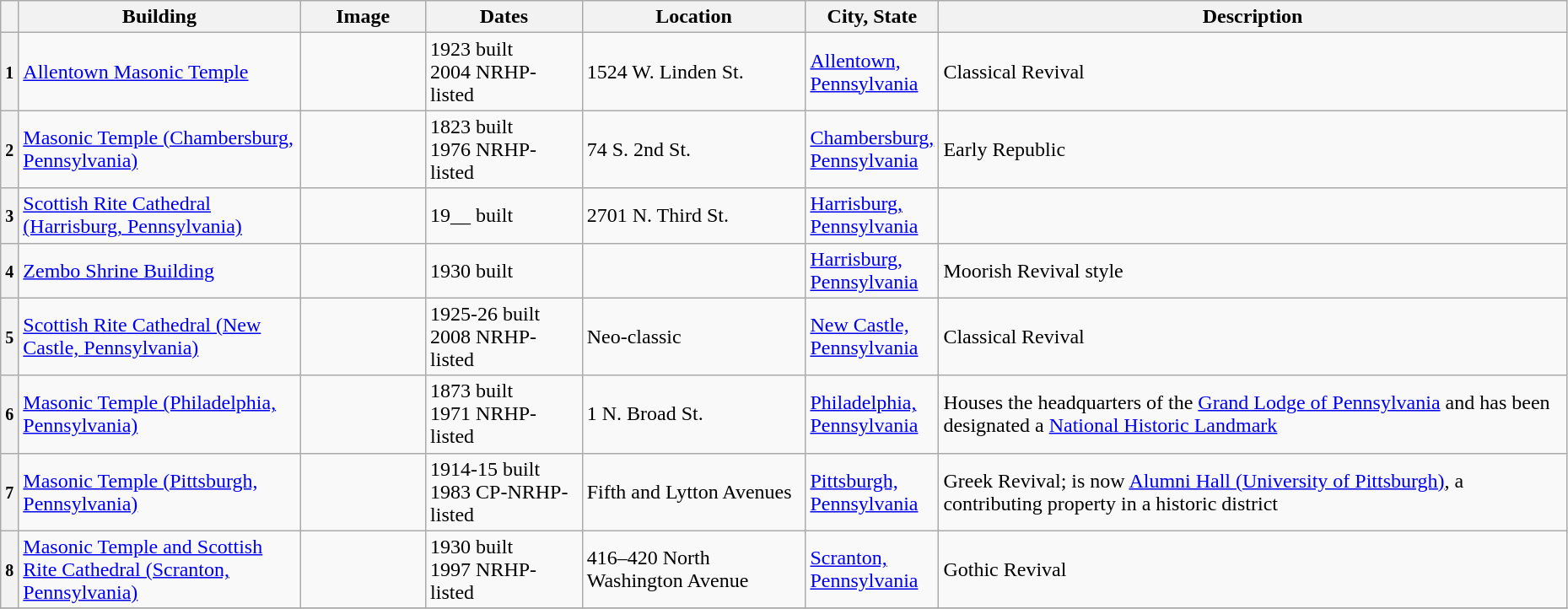<table class="wikitable sortable" style="width:98%">
<tr>
<th></th>
<th width = 18%><strong>Building</strong></th>
<th width = 8% class="unsortable"><strong>Image</strong></th>
<th width = 10%><strong>Dates</strong></th>
<th><strong>Location</strong></th>
<th width = 8%><strong>City, State</strong></th>
<th class="unsortable"><strong>Description</strong></th>
</tr>
<tr ->
<th><small>1</small></th>
<td><a href='#'>Allentown Masonic Temple</a></td>
<td></td>
<td>1923 built<br>2004 NRHP-listed</td>
<td>1524 W. Linden St.<br><small></small></td>
<td><a href='#'>Allentown, Pennsylvania</a></td>
<td>Classical Revival</td>
</tr>
<tr ->
<th><small>2</small></th>
<td><a href='#'>Masonic Temple (Chambersburg, Pennsylvania)</a></td>
<td></td>
<td>1823 built<br>1976 NRHP-listed</td>
<td>74 S. 2nd St.<br><small></small></td>
<td><a href='#'>Chambersburg, Pennsylvania</a></td>
<td>Early Republic</td>
</tr>
<tr ->
<th><small>3</small></th>
<td><a href='#'>Scottish Rite Cathedral (Harrisburg, Pennsylvania)</a></td>
<td></td>
<td>19__ built</td>
<td>2701 N. Third St.<br><small></small></td>
<td><a href='#'>Harrisburg, Pennsylvania</a></td>
<td></td>
</tr>
<tr ->
<th><small>4</small></th>
<td><a href='#'>Zembo Shrine Building</a></td>
<td></td>
<td>1930 built</td>
<td></td>
<td><a href='#'>Harrisburg, Pennsylvania</a></td>
<td>Moorish Revival style</td>
</tr>
<tr ->
<th><small>5</small></th>
<td><a href='#'>Scottish Rite Cathedral (New Castle, Pennsylvania)</a></td>
<td></td>
<td>1925-26 built<br>2008 NRHP-listed</td>
<td>Neo-classic<br><small></small></td>
<td><a href='#'>New Castle, Pennsylvania</a></td>
<td>Classical Revival</td>
</tr>
<tr ->
<th><small>6</small></th>
<td><a href='#'>Masonic Temple (Philadelphia, Pennsylvania)</a></td>
<td></td>
<td>1873 built<br>1971 NRHP-listed</td>
<td>1 N. Broad St.<br><small></small></td>
<td><a href='#'>Philadelphia, Pennsylvania</a></td>
<td>Houses the headquarters of the <a href='#'>Grand Lodge of Pennsylvania</a> and has been designated a <a href='#'>National Historic Landmark</a></td>
</tr>
<tr ->
<th><small>7</small></th>
<td><a href='#'>Masonic Temple (Pittsburgh, Pennsylvania)</a></td>
<td></td>
<td>1914-15 built<br>1983 CP-NRHP-listed</td>
<td>Fifth and Lytton Avenues<br><small></small></td>
<td><a href='#'>Pittsburgh, Pennsylvania</a></td>
<td>Greek Revival;  is now <a href='#'>Alumni Hall (University of Pittsburgh)</a>, a contributing property in a historic district</td>
</tr>
<tr ->
<th><small>8</small></th>
<td><a href='#'>Masonic Temple and Scottish Rite Cathedral (Scranton, Pennsylvania)</a></td>
<td></td>
<td>1930 built<br>1997 NRHP-listed</td>
<td>416–420 North Washington Avenue<br><small></small></td>
<td><a href='#'>Scranton, Pennsylvania</a></td>
<td>Gothic Revival</td>
</tr>
<tr ->
</tr>
</table>
